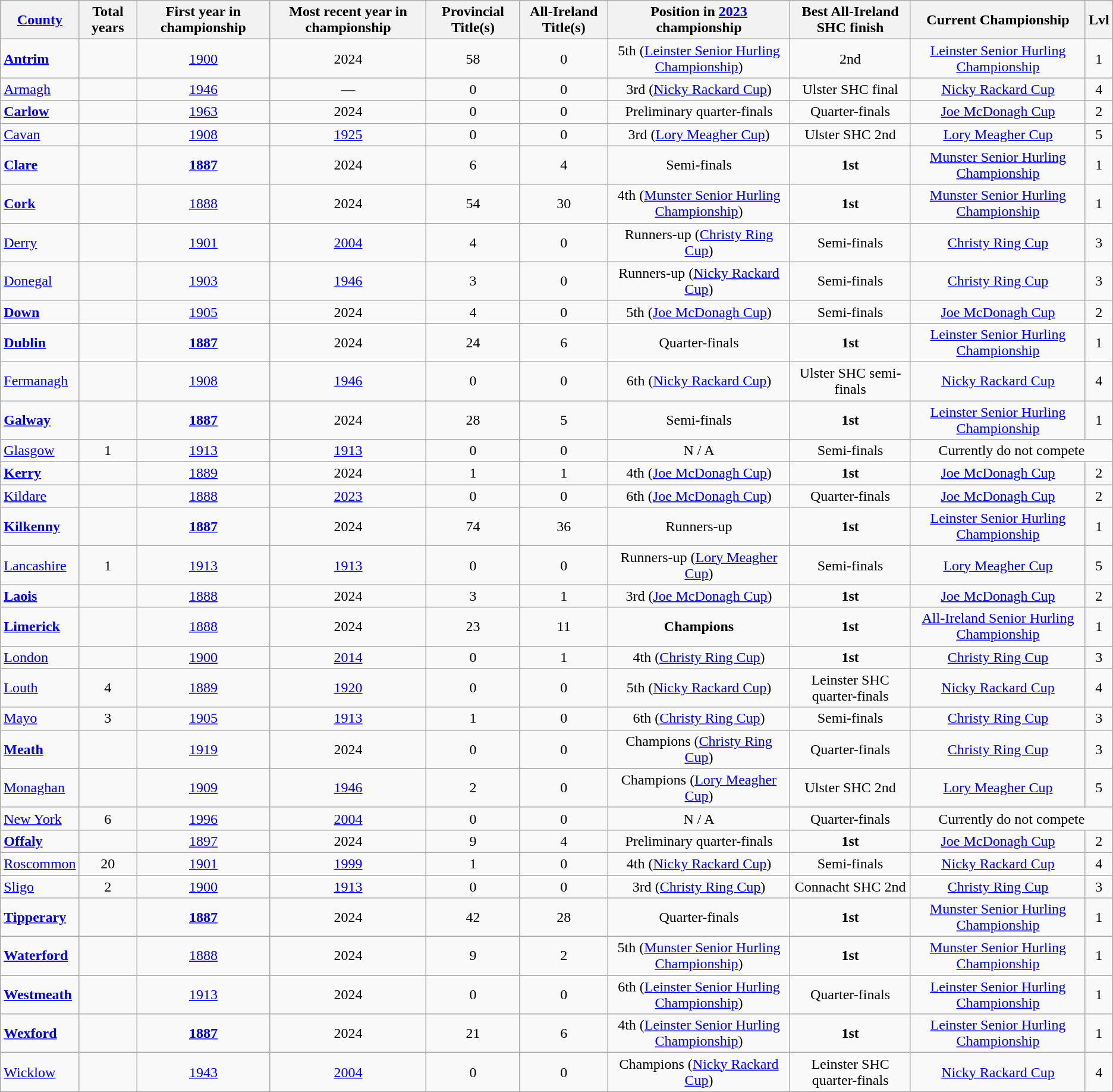<table class="wikitable sortable" style="text-align:center;">
<tr>
<th><a href='#'>County</a></th>
<th>Total years</th>
<th>First year in championship</th>
<th>Most recent year in championship</th>
<th>Provincial Title(s)</th>
<th>All-Ireland Title(s)</th>
<th>Position in <a href='#'>2023</a> championship</th>
<th>Best All-Ireland SHC finish</th>
<th>Current Championship</th>
<th>Lvl</th>
</tr>
<tr>
<td align="left"> <a href='#'><strong>Antrim</strong></a></td>
<td></td>
<td><a href='#'>1900</a></td>
<td>2024</td>
<td>58</td>
<td>0</td>
<td>5th (<a href='#'>Leinster Senior Hurling Championship</a>)</td>
<td>2nd</td>
<td><a href='#'>Leinster Senior Hurling Championship</a></td>
<td>1</td>
</tr>
<tr>
<td align="left"> <a href='#'>Armagh</a></td>
<td></td>
<td><a href='#'>1946</a></td>
<td>—</td>
<td>0</td>
<td>0</td>
<td>3rd (<a href='#'>Nicky Rackard Cup</a>)</td>
<td>Ulster SHC final</td>
<td><a href='#'>Nicky Rackard Cup</a></td>
<td>4</td>
</tr>
<tr>
<td align="left"> <a href='#'><strong>Carlow</strong></a></td>
<td></td>
<td><a href='#'>1963</a></td>
<td>2024</td>
<td>0</td>
<td>0</td>
<td>Preliminary quarter-finals</td>
<td>Quarter-finals</td>
<td><a href='#'>Joe McDonagh Cup</a></td>
<td>2</td>
</tr>
<tr>
<td align="left"> <a href='#'>Cavan</a></td>
<td></td>
<td><a href='#'>1908</a></td>
<td><a href='#'>1925</a></td>
<td>0</td>
<td>0</td>
<td>3rd (<a href='#'>Lory Meagher Cup</a>)</td>
<td>Ulster SHC 2nd</td>
<td><a href='#'>Lory Meagher Cup</a></td>
<td>5</td>
</tr>
<tr>
<td align="left"> <a href='#'><strong>Clare</strong></a></td>
<td></td>
<td><a href='#'><strong>1887</strong></a></td>
<td>2024</td>
<td>6</td>
<td>4</td>
<td>Semi-finals</td>
<td><strong>1st</strong></td>
<td><a href='#'>Munster Senior Hurling Championship</a></td>
<td>1</td>
</tr>
<tr>
<td align="left"> <a href='#'><strong>Cork</strong></a></td>
<td></td>
<td><a href='#'>1888</a></td>
<td>2024</td>
<td>54</td>
<td>30</td>
<td>4th (<a href='#'>Munster Senior Hurling Championship</a>)</td>
<td><strong>1st</strong></td>
<td><a href='#'>Munster Senior Hurling Championship</a></td>
<td>1</td>
</tr>
<tr>
<td align="left"> <a href='#'>Derry</a></td>
<td></td>
<td><a href='#'>1901</a></td>
<td><a href='#'>2004</a></td>
<td>4</td>
<td>0</td>
<td>Runners-up (<a href='#'>Christy Ring Cup</a>)</td>
<td>Semi-finals</td>
<td><a href='#'>Christy Ring Cup</a></td>
<td>3</td>
</tr>
<tr>
<td align="left"> <a href='#'>Donegal</a></td>
<td></td>
<td><a href='#'>1903</a></td>
<td><a href='#'>1946</a></td>
<td>3</td>
<td>0</td>
<td>Runners-up (<a href='#'>Nicky Rackard Cup</a>)</td>
<td>Semi-finals</td>
<td><a href='#'>Christy Ring Cup</a></td>
<td>3</td>
</tr>
<tr>
<td align="left"> <a href='#'><strong>Down</strong></a></td>
<td></td>
<td><a href='#'>1905</a></td>
<td>2024</td>
<td>4</td>
<td>0</td>
<td>5th (<a href='#'>Joe McDonagh Cup</a>)</td>
<td>Semi-finals</td>
<td><a href='#'>Joe McDonagh Cup</a></td>
<td>2</td>
</tr>
<tr>
<td align="left"> <a href='#'><strong>Dublin</strong></a></td>
<td></td>
<td><a href='#'><strong>1887</strong></a></td>
<td>2024</td>
<td>24</td>
<td>6</td>
<td>Quarter-finals</td>
<td><strong>1st</strong></td>
<td><a href='#'>Leinster Senior Hurling Championship</a></td>
<td>1</td>
</tr>
<tr>
<td align="left"> <a href='#'>Fermanagh</a></td>
<td></td>
<td><a href='#'>1908</a></td>
<td><a href='#'>1946</a></td>
<td>0</td>
<td>0</td>
<td>6th (<a href='#'>Nicky Rackard Cup</a>)</td>
<td>Ulster SHC semi-finals</td>
<td><a href='#'>Nicky Rackard Cup</a></td>
<td>4</td>
</tr>
<tr>
<td align="left"> <a href='#'><strong>Galway</strong></a></td>
<td></td>
<td><a href='#'><strong>1887</strong></a></td>
<td>2024</td>
<td>28</td>
<td>5</td>
<td>Semi-finals</td>
<td><strong>1st</strong></td>
<td><a href='#'>Leinster Senior Hurling Championship</a></td>
<td>1</td>
</tr>
<tr>
<td align="left"> <a href='#'>Glasgow</a></td>
<td>1</td>
<td><a href='#'>1913</a></td>
<td><a href='#'>1913</a></td>
<td>0</td>
<td>0</td>
<td>N / A</td>
<td>Semi-finals</td>
<td colspan="2">Currently do not compete</td>
</tr>
<tr>
<td align="left"> <a href='#'><strong>Kerry</strong></a></td>
<td></td>
<td><a href='#'>1889</a></td>
<td>2024</td>
<td>1</td>
<td>1</td>
<td>4th (<a href='#'>Joe McDonagh Cup</a>)</td>
<td><strong>1st</strong></td>
<td><a href='#'>Joe McDonagh Cup</a></td>
<td>2</td>
</tr>
<tr>
<td align="left"> <a href='#'>Kildare</a></td>
<td></td>
<td><a href='#'>1888</a></td>
<td><a href='#'>2023</a></td>
<td>0</td>
<td>0</td>
<td>6th (<a href='#'>Joe McDonagh Cup</a>)</td>
<td>Quarter-finals</td>
<td><a href='#'>Joe McDonagh Cup</a></td>
<td>2</td>
</tr>
<tr>
<td align="left"> <a href='#'><strong>Kilkenny</strong></a></td>
<td></td>
<td><a href='#'><strong>1887</strong></a></td>
<td>2024</td>
<td>74</td>
<td>36</td>
<td>Runners-up</td>
<td><strong>1st</strong></td>
<td><a href='#'>Leinster Senior Hurling Championship</a></td>
<td>1</td>
</tr>
<tr>
<td align="left"> <a href='#'>Lancashire</a></td>
<td>1</td>
<td><a href='#'>1913</a></td>
<td><a href='#'>1913</a></td>
<td>0</td>
<td>0</td>
<td>Runners-up (<a href='#'>Lory Meagher Cup</a>)</td>
<td>Semi-finals</td>
<td><a href='#'>Lory Meagher Cup</a></td>
<td>5</td>
</tr>
<tr>
<td align="left"> <a href='#'><strong>Laois</strong></a></td>
<td></td>
<td><a href='#'>1888</a></td>
<td>2024</td>
<td>3</td>
<td>1</td>
<td>3rd (<a href='#'>Joe McDonagh Cup</a>)</td>
<td><strong>1st</strong></td>
<td><a href='#'>Joe McDonagh Cup</a></td>
<td>2</td>
</tr>
<tr>
<td align="left"> <a href='#'><strong>Limerick</strong></a></td>
<td></td>
<td><a href='#'>1888</a></td>
<td>2024</td>
<td>23</td>
<td>11</td>
<td><strong>Champions</strong></td>
<td><strong>1st</strong></td>
<td><a href='#'>All-Ireland Senior Hurling Championship</a></td>
<td>1</td>
</tr>
<tr>
<td align="left"> <a href='#'>London</a></td>
<td></td>
<td><a href='#'>1900</a></td>
<td><a href='#'>2014</a></td>
<td>0</td>
<td>1</td>
<td>4th (<a href='#'>Christy Ring Cup</a>)</td>
<td><strong>1st</strong></td>
<td><a href='#'>Christy Ring Cup</a></td>
<td>3</td>
</tr>
<tr>
<td align="left"> <a href='#'>Louth</a></td>
<td>4</td>
<td><a href='#'>1889</a></td>
<td><a href='#'>1920</a></td>
<td>0</td>
<td>0</td>
<td>5th (<a href='#'>Nicky Rackard Cup</a>)</td>
<td>Leinster SHC quarter-finals</td>
<td><a href='#'>Nicky Rackard Cup</a></td>
<td>4</td>
</tr>
<tr>
<td align="left"> <a href='#'>Mayo</a></td>
<td>3</td>
<td><a href='#'>1905</a></td>
<td><a href='#'>1913</a></td>
<td>1</td>
<td>0</td>
<td>6th (<a href='#'>Christy Ring Cup</a>)</td>
<td>Semi-finals</td>
<td><a href='#'>Christy Ring Cup</a></td>
<td>3</td>
</tr>
<tr>
<td align="left"> <a href='#'><strong>Meath</strong></a></td>
<td></td>
<td><a href='#'>1919</a></td>
<td>2024</td>
<td>0</td>
<td>0</td>
<td>Champions (<a href='#'>Christy Ring Cup</a>)</td>
<td>Quarter-finals</td>
<td><a href='#'>Christy Ring Cup</a></td>
<td>3</td>
</tr>
<tr>
<td align="left"> <a href='#'>Monaghan</a></td>
<td></td>
<td><a href='#'>1909</a></td>
<td><a href='#'>1946</a></td>
<td>2</td>
<td>0</td>
<td>Champions (<a href='#'>Lory Meagher Cup</a>)</td>
<td>Ulster SHC 2nd</td>
<td><a href='#'>Lory Meagher Cup</a></td>
<td>5</td>
</tr>
<tr>
<td align="left"> <a href='#'>New York</a></td>
<td>6</td>
<td><a href='#'>1996</a></td>
<td><a href='#'>2004</a></td>
<td>0</td>
<td>0</td>
<td>N / A</td>
<td>Quarter-finals</td>
<td colspan="2">Currently do not compete</td>
</tr>
<tr>
<td align="left"> <a href='#'><strong>Offaly</strong></a></td>
<td></td>
<td><a href='#'>1897</a></td>
<td>2024</td>
<td>9</td>
<td>4</td>
<td>Preliminary quarter-finals</td>
<td><strong>1st</strong></td>
<td><a href='#'>Joe McDonagh Cup</a></td>
<td>2</td>
</tr>
<tr>
<td align="left"><a href='#'>Roscommon</a></td>
<td>20</td>
<td><a href='#'>1901</a></td>
<td><a href='#'>1999</a></td>
<td>1</td>
<td>0</td>
<td>4th (<a href='#'>Nicky Rackard Cup</a>)</td>
<td>Semi-finals</td>
<td><a href='#'>Nicky Rackard Cup</a></td>
<td>4</td>
</tr>
<tr>
<td align="left"> <a href='#'>Sligo</a></td>
<td>2</td>
<td><a href='#'>1900</a></td>
<td><a href='#'>1913</a></td>
<td>0</td>
<td>0</td>
<td>3rd (<a href='#'>Christy Ring Cup</a>)</td>
<td>Connacht SHC 2nd</td>
<td><a href='#'>Christy Ring Cup</a></td>
<td>3</td>
</tr>
<tr>
<td align="left"> <a href='#'><strong>Tipperary</strong></a></td>
<td></td>
<td><a href='#'><strong>1887</strong></a></td>
<td>2024</td>
<td>42</td>
<td>28</td>
<td>Quarter-finals</td>
<td><strong>1st</strong></td>
<td><a href='#'>Munster Senior Hurling Championship</a></td>
<td>1</td>
</tr>
<tr>
<td align="left"> <strong><a href='#'>Waterford</a></strong></td>
<td></td>
<td><a href='#'>1888</a></td>
<td>2024</td>
<td>9</td>
<td>2</td>
<td>5th (<a href='#'>Munster Senior Hurling Championship</a>)</td>
<td><strong>1st</strong></td>
<td><a href='#'>Munster Senior Hurling Championship</a></td>
<td>1</td>
</tr>
<tr>
<td align="left"><a href='#'><strong>Westmeath</strong></a></td>
<td></td>
<td><a href='#'>1913</a></td>
<td>2024</td>
<td>0</td>
<td>0</td>
<td>6th (<a href='#'>Leinster Senior Hurling Championship</a>)</td>
<td>Quarter-finals</td>
<td><a href='#'>Leinster Senior Hurling Championship</a></td>
<td>1</td>
</tr>
<tr>
<td align="left"> <a href='#'><strong>Wexford</strong></a></td>
<td></td>
<td><a href='#'><strong>1887</strong></a></td>
<td>2024</td>
<td>21</td>
<td>6</td>
<td>4th (<a href='#'>Leinster Senior Hurling Championship</a>)</td>
<td><strong>1st</strong></td>
<td><a href='#'>Leinster Senior Hurling Championship</a></td>
<td>1</td>
</tr>
<tr>
<td align="left"> <a href='#'>Wicklow</a></td>
<td></td>
<td><a href='#'>1943</a></td>
<td><a href='#'>2004</a></td>
<td>0</td>
<td>0</td>
<td>Champions (<a href='#'>Nicky Rackard Cup</a>)</td>
<td>Leinster SHC quarter-finals</td>
<td><a href='#'>Nicky Rackard Cup</a></td>
<td>4</td>
</tr>
</table>
